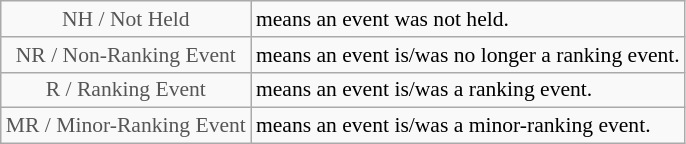<table class="wikitable" style="font-size:90%">
<tr>
<td style="text-align:center; color:#555555;" colspan="4">NH / Not Held</td>
<td>means an event was not held.</td>
</tr>
<tr>
<td style="text-align:center; color:#555555;" colspan="4">NR / Non-Ranking Event</td>
<td>means an event is/was no longer a ranking event.</td>
</tr>
<tr>
<td style="text-align:center; color:#555555;" colspan="4">R / Ranking Event</td>
<td>means an event is/was a ranking event.</td>
</tr>
<tr>
<td style="text-align:center; color:#555555;" colspan="4">MR / Minor-Ranking Event</td>
<td>means an event is/was a minor-ranking event.</td>
</tr>
</table>
